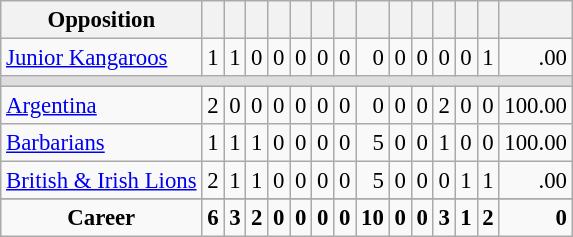<table class="wikitable sortable" style="text-align: right; font-size: 95%">
<tr>
<th>Opposition</th>
<th></th>
<th></th>
<th></th>
<th></th>
<th></th>
<th></th>
<th></th>
<th></th>
<th></th>
<th></th>
<th></th>
<th></th>
<th></th>
<th></th>
</tr>
<tr>
<td style="text-align:left;"><a href='#'>Junior Kangaroos</a></td>
<td>1</td>
<td>1</td>
<td>0</td>
<td>0</td>
<td>0</td>
<td>0</td>
<td>0</td>
<td>0</td>
<td>0</td>
<td>0</td>
<td>0</td>
<td>0</td>
<td>1</td>
<td>.00</td>
</tr>
<tr>
<td colspan=15 style="background-color: #DDDDDD"></td>
</tr>
<tr>
<td style="text-align:left;"><a href='#'>Argentina</a></td>
<td>2</td>
<td>0</td>
<td>0</td>
<td>0</td>
<td>0</td>
<td>0</td>
<td>0</td>
<td>0</td>
<td>0</td>
<td>0</td>
<td>2</td>
<td>0</td>
<td>0</td>
<td>100.00</td>
</tr>
<tr>
<td style="text-align:left;"><a href='#'>Barbarians</a></td>
<td>1</td>
<td>1</td>
<td>1</td>
<td>0</td>
<td>0</td>
<td>0</td>
<td>0</td>
<td>5</td>
<td>0</td>
<td>0</td>
<td>1</td>
<td>0</td>
<td>0</td>
<td>100.00</td>
</tr>
<tr>
<td style="text-align:left;"><a href='#'>British & Irish Lions</a></td>
<td>2</td>
<td>1</td>
<td>1</td>
<td>0</td>
<td>0</td>
<td>0</td>
<td>0</td>
<td>5</td>
<td>0</td>
<td>0</td>
<td>0</td>
<td>1</td>
<td>1</td>
<td>.00</td>
</tr>
<tr>
</tr>
<tr class="sortbottom" valign="top">
<td colspan=1 style="text-align: center"><strong>Career</strong></td>
<td><strong>6</strong></td>
<td><strong>3</strong></td>
<td><strong>2</strong></td>
<td><strong>0</strong></td>
<td><strong>0</strong></td>
<td><strong>0</strong></td>
<td><strong>0</strong></td>
<td><strong>10</strong></td>
<td><strong>0</strong></td>
<td><strong>0</strong></td>
<td><strong>3</strong></td>
<td><strong>1</strong></td>
<td><strong>2</strong></td>
<td><strong>0</strong></td>
</tr>
</table>
